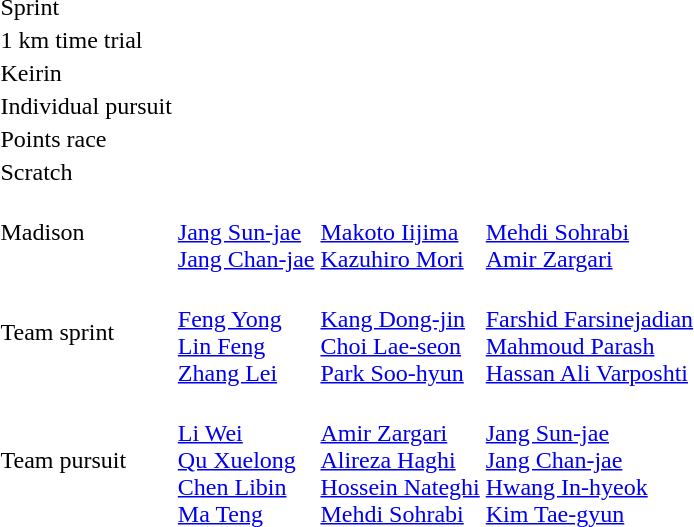<table>
<tr>
<td>Sprint</td>
<td></td>
<td></td>
<td></td>
</tr>
<tr>
<td>1 km time trial</td>
<td></td>
<td></td>
<td></td>
</tr>
<tr>
<td>Keirin</td>
<td></td>
<td></td>
<td></td>
</tr>
<tr>
<td>Individual pursuit</td>
<td></td>
<td></td>
<td></td>
</tr>
<tr>
<td>Points race</td>
<td></td>
<td></td>
<td></td>
</tr>
<tr>
<td>Scratch</td>
<td></td>
<td></td>
<td></td>
</tr>
<tr>
<td>Madison</td>
<td><br><a href='#'>Jang Sun-jae</a><br><a href='#'>Jang Chan-jae</a></td>
<td><br><a href='#'>Makoto Iijima</a><br><a href='#'>Kazuhiro Mori</a></td>
<td><br><a href='#'>Mehdi Sohrabi</a><br><a href='#'>Amir Zargari</a></td>
</tr>
<tr>
<td>Team sprint</td>
<td><br><a href='#'>Feng Yong</a><br><a href='#'>Lin Feng</a><br><a href='#'>Zhang Lei</a></td>
<td><br><a href='#'>Kang Dong-jin</a><br><a href='#'>Choi Lae-seon</a><br><a href='#'>Park Soo-hyun</a></td>
<td><br><a href='#'>Farshid Farsinejadian</a><br><a href='#'>Mahmoud Parash</a><br><a href='#'>Hassan Ali Varposhti</a></td>
</tr>
<tr>
<td>Team pursuit</td>
<td><br><a href='#'>Li Wei</a><br><a href='#'>Qu Xuelong</a><br><a href='#'>Chen Libin</a><br><a href='#'>Ma Teng</a></td>
<td><br><a href='#'>Amir Zargari</a><br><a href='#'>Alireza Haghi</a><br><a href='#'>Hossein Nateghi</a><br><a href='#'>Mehdi Sohrabi</a></td>
<td><br><a href='#'>Jang Sun-jae</a><br><a href='#'>Jang Chan-jae</a><br><a href='#'>Hwang In-hyeok</a><br><a href='#'>Kim Tae-gyun</a></td>
</tr>
</table>
